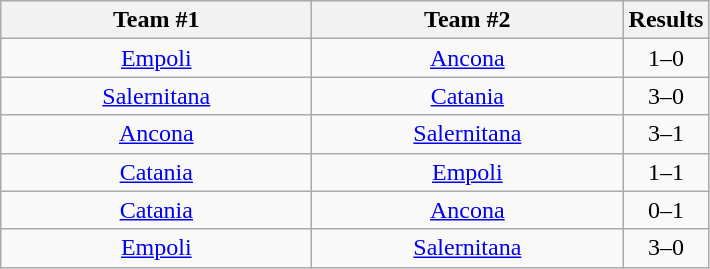<table class="wikitable" style="text-align:center">
<tr>
<th width=200>Team #1</th>
<th width=200>Team #2</th>
<th width=50>Results</th>
</tr>
<tr>
<td><a href='#'>Empoli</a></td>
<td><a href='#'>Ancona</a></td>
<td>1–0</td>
</tr>
<tr>
<td><a href='#'>Salernitana</a></td>
<td><a href='#'>Catania</a></td>
<td>3–0</td>
</tr>
<tr>
<td><a href='#'>Ancona</a></td>
<td><a href='#'>Salernitana</a></td>
<td>3–1</td>
</tr>
<tr>
<td><a href='#'>Catania</a></td>
<td><a href='#'>Empoli</a></td>
<td>1–1</td>
</tr>
<tr>
<td><a href='#'>Catania</a></td>
<td><a href='#'>Ancona</a></td>
<td>0–1</td>
</tr>
<tr>
<td><a href='#'>Empoli</a></td>
<td><a href='#'>Salernitana</a></td>
<td>3–0</td>
</tr>
</table>
